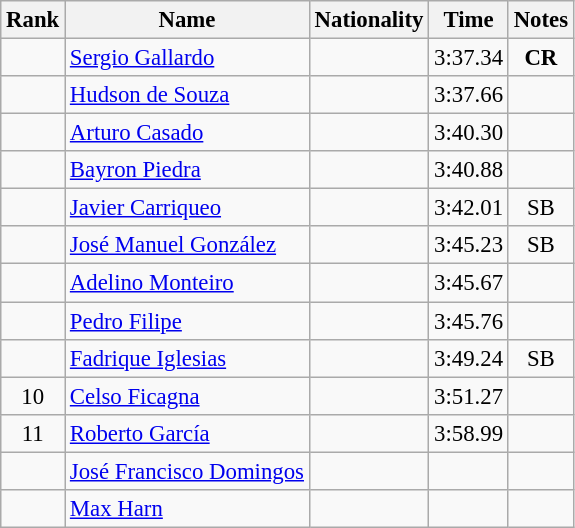<table class="wikitable sortable" style="text-align:center;font-size:95%">
<tr>
<th>Rank</th>
<th>Name</th>
<th>Nationality</th>
<th>Time</th>
<th>Notes</th>
</tr>
<tr>
<td></td>
<td align=left><a href='#'>Sergio Gallardo</a></td>
<td align=left></td>
<td>3:37.34</td>
<td><strong>CR</strong></td>
</tr>
<tr>
<td></td>
<td align=left><a href='#'>Hudson de Souza</a></td>
<td align=left></td>
<td>3:37.66</td>
<td></td>
</tr>
<tr>
<td></td>
<td align=left><a href='#'>Arturo Casado</a></td>
<td align=left></td>
<td>3:40.30</td>
<td></td>
</tr>
<tr>
<td></td>
<td align=left><a href='#'>Bayron Piedra</a></td>
<td align=left></td>
<td>3:40.88</td>
<td></td>
</tr>
<tr>
<td></td>
<td align=left><a href='#'>Javier Carriqueo</a></td>
<td align=left></td>
<td>3:42.01</td>
<td>SB</td>
</tr>
<tr>
<td></td>
<td align=left><a href='#'>José Manuel González</a></td>
<td align=left></td>
<td>3:45.23</td>
<td>SB</td>
</tr>
<tr>
<td></td>
<td align=left><a href='#'>Adelino Monteiro</a></td>
<td align=left></td>
<td>3:45.67</td>
<td></td>
</tr>
<tr>
<td></td>
<td align=left><a href='#'>Pedro Filipe</a></td>
<td align=left></td>
<td>3:45.76</td>
<td></td>
</tr>
<tr>
<td></td>
<td align=left><a href='#'>Fadrique Iglesias</a></td>
<td align=left></td>
<td>3:49.24</td>
<td>SB</td>
</tr>
<tr>
<td>10</td>
<td align=left><a href='#'>Celso Ficagna</a></td>
<td align=left></td>
<td>3:51.27</td>
<td></td>
</tr>
<tr>
<td>11</td>
<td align=left><a href='#'>Roberto García</a></td>
<td align=left></td>
<td>3:58.99</td>
<td></td>
</tr>
<tr>
<td></td>
<td align=left><a href='#'>José Francisco Domingos</a></td>
<td align=left></td>
<td></td>
<td></td>
</tr>
<tr>
<td></td>
<td align=left><a href='#'>Max Harn</a></td>
<td align=left></td>
<td></td>
<td></td>
</tr>
</table>
